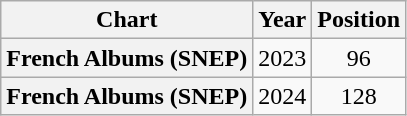<table class="wikitable plainrowheaders" style="text-align:center;">
<tr>
<th scope="col">Chart</th>
<th scope="col">Year</th>
<th scope="col">Position</th>
</tr>
<tr>
<th scope="row">French Albums (SNEP)</th>
<td>2023</td>
<td>96</td>
</tr>
<tr>
<th scope="row">French Albums (SNEP)</th>
<td>2024</td>
<td>128</td>
</tr>
</table>
